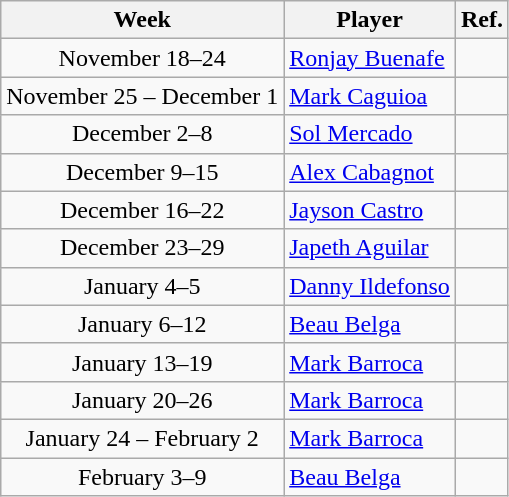<table class="wikitable" border="1">
<tr>
<th>Week</th>
<th>Player</th>
<th>Ref.</th>
</tr>
<tr>
<td align=center>November 18–24</td>
<td><a href='#'>Ronjay Buenafe</a> </td>
<td align=center></td>
</tr>
<tr>
<td align=center>November 25 – December 1</td>
<td><a href='#'>Mark Caguioa</a> </td>
<td align=center></td>
</tr>
<tr>
<td align=center>December 2–8</td>
<td><a href='#'>Sol Mercado</a> </td>
<td align=center></td>
</tr>
<tr>
<td align=center>December 9–15</td>
<td><a href='#'>Alex Cabagnot</a> </td>
<td align=center></td>
</tr>
<tr>
<td align=center>December 16–22</td>
<td><a href='#'>Jayson Castro</a> </td>
<td align=center></td>
</tr>
<tr>
<td align=center>December 23–29</td>
<td><a href='#'>Japeth Aguilar</a> </td>
<td align=center></td>
</tr>
<tr>
<td align=center>January 4–5</td>
<td><a href='#'>Danny Ildefonso</a> </td>
<td align=center></td>
</tr>
<tr>
<td align=center>January 6–12</td>
<td><a href='#'>Beau Belga</a> </td>
<td align=center></td>
</tr>
<tr>
<td align=center>January 13–19</td>
<td><a href='#'>Mark Barroca</a> </td>
<td align=center></td>
</tr>
<tr>
<td align=center>January 20–26</td>
<td><a href='#'>Mark Barroca</a> </td>
<td align=center></td>
</tr>
<tr>
<td align=center>January 24 – February 2</td>
<td><a href='#'>Mark Barroca</a> </td>
<td align=center></td>
</tr>
<tr>
<td align=center>February 3–9</td>
<td><a href='#'>Beau Belga</a> </td>
<td align=center></td>
</tr>
</table>
